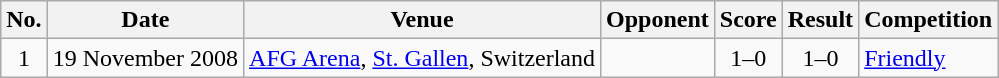<table class="wikitable sortable">
<tr>
<th scope="col">No.</th>
<th scope="col">Date</th>
<th scope="col">Venue</th>
<th scope="col">Opponent</th>
<th scope="col">Score</th>
<th scope="col">Result</th>
<th scope="col">Competition</th>
</tr>
<tr>
<td align="center">1</td>
<td>19 November 2008</td>
<td><a href='#'>AFG Arena</a>, <a href='#'>St. Gallen</a>, Switzerland</td>
<td></td>
<td align="center">1–0</td>
<td align="center">1–0</td>
<td><a href='#'>Friendly</a></td>
</tr>
</table>
